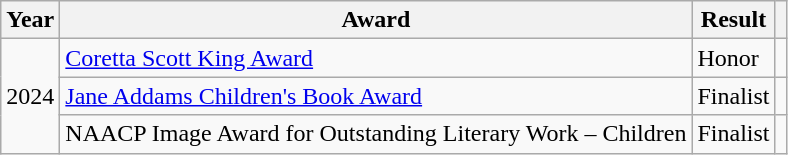<table class="wikitable">
<tr>
<th>Year</th>
<th>Award</th>
<th>Result</th>
<th></th>
</tr>
<tr>
<td rowspan="3">2024</td>
<td><a href='#'>Coretta Scott King Award</a></td>
<td>Honor</td>
<td></td>
</tr>
<tr>
<td><a href='#'>Jane Addams Children's Book Award</a></td>
<td>Finalist</td>
<td></td>
</tr>
<tr>
<td>NAACP Image Award for Outstanding Literary Work – Children</td>
<td>Finalist</td>
<td></td>
</tr>
</table>
